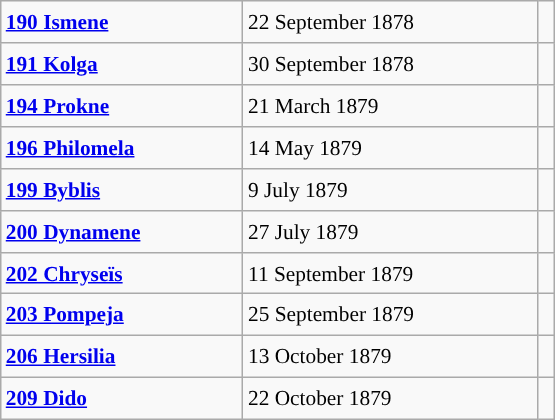<table class="wikitable" style="font-size: 89%; float: left; width: 26em; margin-right: 1em; height: 280px;">
<tr>
<td><strong><a href='#'>190 Ismene</a></strong></td>
<td>22 September 1878</td>
<td></td>
</tr>
<tr>
<td><strong><a href='#'>191 Kolga</a></strong></td>
<td>30 September 1878</td>
<td></td>
</tr>
<tr>
<td><strong><a href='#'>194 Prokne</a></strong></td>
<td>21 March 1879</td>
<td></td>
</tr>
<tr>
<td><strong><a href='#'>196 Philomela</a></strong></td>
<td>14 May 1879</td>
<td></td>
</tr>
<tr>
<td><strong><a href='#'>199 Byblis</a></strong></td>
<td>9 July 1879</td>
<td></td>
</tr>
<tr>
<td><strong><a href='#'>200 Dynamene</a></strong></td>
<td>27 July 1879</td>
<td></td>
</tr>
<tr>
<td><strong><a href='#'>202 Chryseïs</a></strong></td>
<td>11 September 1879</td>
<td></td>
</tr>
<tr>
<td><strong><a href='#'>203 Pompeja</a></strong></td>
<td>25 September 1879</td>
<td></td>
</tr>
<tr>
<td><strong><a href='#'>206 Hersilia</a></strong></td>
<td>13 October 1879</td>
<td></td>
</tr>
<tr>
<td><strong><a href='#'>209 Dido</a></strong></td>
<td>22 October 1879</td>
<td></td>
</tr>
</table>
